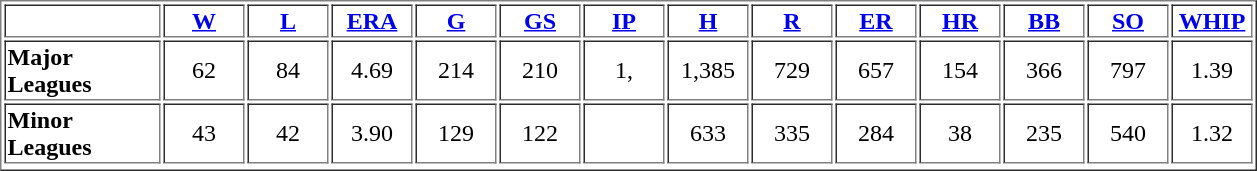<table border="1">
<tr>
<th></th>
<th><a href='#'>W</a></th>
<th><a href='#'>L</a></th>
<th><a href='#'>ERA</a></th>
<th><a href='#'>G</a></th>
<th><a href='#'>GS</a></th>
<th><a href='#'>IP</a></th>
<th><a href='#'>H</a></th>
<th><a href='#'>R</a></th>
<th><a href='#'>ER</a></th>
<th><a href='#'>HR</a></th>
<th><a href='#'>BB</a></th>
<th><a href='#'>SO</a></th>
<th><a href='#'>WHIP</a></th>
</tr>
<tr>
<td align="left" width="100px"><strong>Major Leagues</strong></td>
<td align="center" width="50px">62</td>
<td align="center" width="50px">84</td>
<td align="center" width="50px">4.69</td>
<td align="center" width="50px">214</td>
<td align="center" width="50px">210</td>
<td align="center" width="50px">1,</td>
<td align="center" width="50px">1,385</td>
<td align="center" width="50px">729</td>
<td align="center" width="50px">657</td>
<td align="center" width="50px">154</td>
<td align="center" width="50px">366</td>
<td align="center" width="50px">797</td>
<td align="center" width="50px">1.39</td>
</tr>
<tr>
<td align="left" width="100px"><strong>Minor Leagues</strong></td>
<td align="center" width="50px">43</td>
<td align="center" width="50px">42</td>
<td align="center" width="50px">3.90</td>
<td align="center" width="50px">129</td>
<td align="center" width="50px">122</td>
<td align="center" width="50px"></td>
<td align="center" width="50px">633</td>
<td align="center" width="50px">335</td>
<td align="center" width="50px">284</td>
<td align="center" width="50px">38</td>
<td align="center" width="50px">235</td>
<td align="center" width="50px">540</td>
<td align="center" width="50px">1.32</td>
</tr>
<tr>
</tr>
</table>
